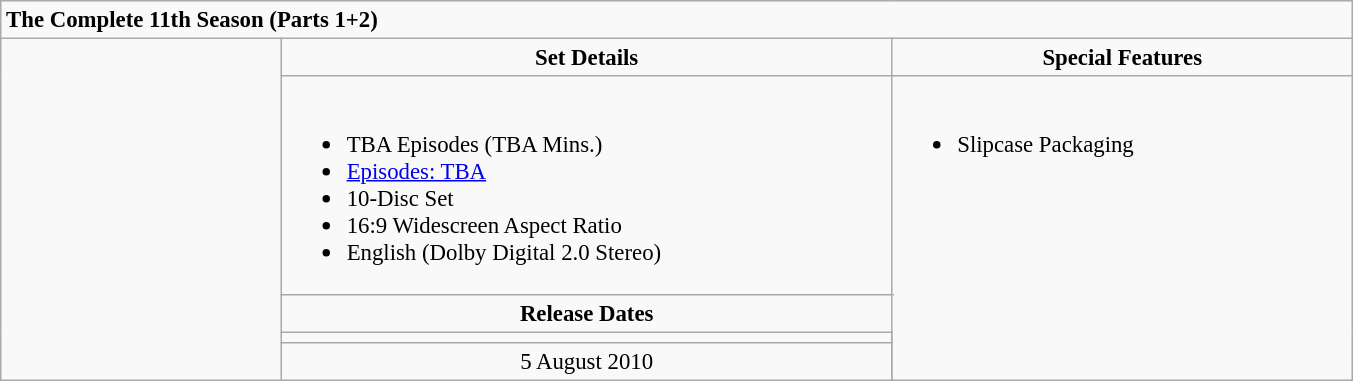<table class="wikitable" style="font-size: 95%;">
<tr>
<td colspan="5"><strong>The Complete 11th Season (Parts 1+2)</strong></td>
</tr>
<tr>
<td rowspan="6" align="center" width="180"></td>
<td align="center" width="350" colspan="3"><strong>Set Details</strong></td>
<td width="250" align="center"><strong>Special Features</strong></td>
</tr>
<tr valign="top">
<td colspan="3" align="left" width="400"><br><ul><li>TBA Episodes (TBA Mins.)</li><li><a href='#'>Episodes: TBA</a></li><li>10-Disc Set</li><li>16:9 Widescreen Aspect Ratio</li><li>English (Dolby Digital 2.0 Stereo)</li></ul></td>
<td rowspan="4" align="left" width="300"><br><ul><li>Slipcase Packaging</li></ul></td>
</tr>
<tr>
<td colspan="3" align="center"><strong>Release Dates</strong></td>
</tr>
<tr>
<td align="center"></td>
</tr>
<tr>
<td align="center">5 August 2010</td>
</tr>
</table>
